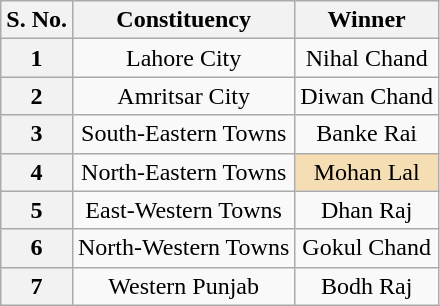<table class="wikitable" style="text-align:center">
<tr>
<th>S. No.</th>
<th>Constituency</th>
<th>Winner</th>
</tr>
<tr>
<th>1</th>
<td>Lahore City</td>
<td>Nihal Chand</td>
</tr>
<tr>
<th>2</th>
<td>Amritsar City</td>
<td>Diwan Chand</td>
</tr>
<tr>
<th>3</th>
<td>South-Eastern Towns</td>
<td>Banke Rai</td>
</tr>
<tr>
<th>4</th>
<td>North-Eastern Towns</td>
<td bgcolor=wheat>Mohan Lal</td>
</tr>
<tr>
<th>5</th>
<td>East-Western Towns</td>
<td>Dhan Raj</td>
</tr>
<tr>
<th>6</th>
<td>North-Western Towns</td>
<td>Gokul Chand</td>
</tr>
<tr>
<th>7</th>
<td>Western Punjab</td>
<td>Bodh Raj</td>
</tr>
</table>
